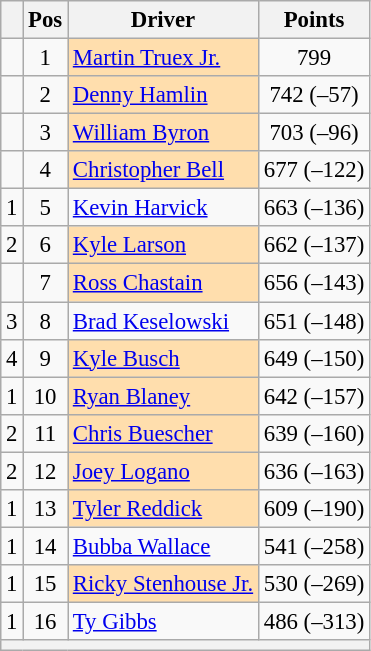<table class="wikitable" style="font-size: 95%;">
<tr>
<th></th>
<th>Pos</th>
<th>Driver</th>
<th>Points</th>
</tr>
<tr>
<td align="left"></td>
<td style="text-align:center;">1</td>
<td style="background:#FFDEAD;"><a href='#'>Martin Truex Jr.</a></td>
<td style="text-align:center;">799</td>
</tr>
<tr>
<td align="left"></td>
<td style="text-align:center;">2</td>
<td style="background:#FFDEAD;"><a href='#'>Denny Hamlin</a></td>
<td style="text-align:center;">742 (–57)</td>
</tr>
<tr>
<td align="left"></td>
<td style="text-align:center;">3</td>
<td style="background:#FFDEAD;"><a href='#'>William Byron</a></td>
<td style="text-align:center;">703 (–96)</td>
</tr>
<tr>
<td align="left"></td>
<td style="text-align:center;">4</td>
<td style="background:#FFDEAD;"><a href='#'>Christopher Bell</a></td>
<td style="text-align:center;">677 (–122)</td>
</tr>
<tr>
<td align="left"> 1</td>
<td style="text-align:center;">5</td>
<td><a href='#'>Kevin Harvick</a></td>
<td style="text-align:center;">663 (–136)</td>
</tr>
<tr>
<td align="left"> 2</td>
<td style="text-align:center;">6</td>
<td style="background:#FFDEAD;"><a href='#'>Kyle Larson</a></td>
<td style="text-align:center;">662 (–137)</td>
</tr>
<tr>
<td align="left"></td>
<td style="text-align:center;">7</td>
<td style="background:#FFDEAD;"><a href='#'>Ross Chastain</a></td>
<td style="text-align:center;">656 (–143)</td>
</tr>
<tr>
<td align="left"> 3</td>
<td style="text-align:center;">8</td>
<td><a href='#'>Brad Keselowski</a></td>
<td style="text-align:center;">651 (–148)</td>
</tr>
<tr>
<td align="left"> 4</td>
<td style="text-align:center;">9</td>
<td style="background:#FFDEAD;"><a href='#'>Kyle Busch</a></td>
<td style="text-align:center;">649 (–150)</td>
</tr>
<tr>
<td align="left"> 1</td>
<td style="text-align:center;">10</td>
<td style="background:#FFDEAD;"><a href='#'>Ryan Blaney</a></td>
<td style="text-align:center;">642 (–157)</td>
</tr>
<tr>
<td align="left"> 2</td>
<td style="text-align:center;">11</td>
<td style="background:#FFDEAD;"><a href='#'>Chris Buescher</a></td>
<td style="text-align:center;">639 (–160)</td>
</tr>
<tr>
<td align="left"> 2</td>
<td style="text-align:center;">12</td>
<td style="background:#FFDEAD;"><a href='#'>Joey Logano</a></td>
<td style="text-align:center;">636 (–163)</td>
</tr>
<tr>
<td align="left"> 1</td>
<td style="text-align:center;">13</td>
<td style="background:#FFDEAD;"><a href='#'>Tyler Reddick</a></td>
<td style="text-align:center;">609 (–190)</td>
</tr>
<tr>
<td align="left"> 1</td>
<td style="text-align:center;">14</td>
<td><a href='#'>Bubba Wallace</a></td>
<td style="text-align:center;">541 (–258)</td>
</tr>
<tr>
<td align="left"> 1</td>
<td style="text-align:center;">15</td>
<td style="background:#FFDEAD;"><a href='#'>Ricky Stenhouse Jr.</a></td>
<td style="text-align:center;">530 (–269)</td>
</tr>
<tr>
<td align="left"> 1</td>
<td style="text-align:center;">16</td>
<td><a href='#'>Ty Gibbs</a></td>
<td style="text-align:center;">486 (–313)</td>
</tr>
<tr class="sortbottom">
<th colspan="9"></th>
</tr>
</table>
